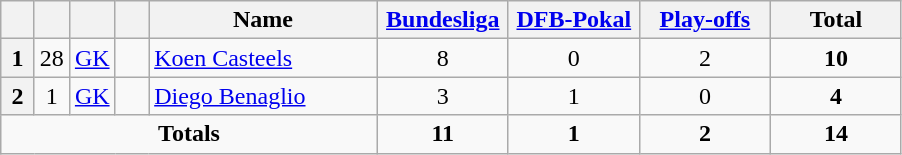<table class="wikitable" style="text-align:center">
<tr>
<th width=15></th>
<th width=15></th>
<th width=15></th>
<th width=15></th>
<th width=145>Name</th>
<th width=80><strong><a href='#'>Bundesliga</a></strong></th>
<th width=80><strong><a href='#'>DFB-Pokal</a></strong></th>
<th width=80><strong><a href='#'>Play-offs</a></strong></th>
<th width=80>Total</th>
</tr>
<tr>
<th>1</th>
<td>28</td>
<td><a href='#'>GK</a></td>
<td></td>
<td align=left><a href='#'>Koen Casteels</a></td>
<td>8</td>
<td>0</td>
<td>2</td>
<td><strong>10</strong></td>
</tr>
<tr>
<th>2</th>
<td>1</td>
<td><a href='#'>GK</a></td>
<td></td>
<td align=left><a href='#'>Diego Benaglio</a></td>
<td>3</td>
<td>1</td>
<td>0</td>
<td><strong>4</strong></td>
</tr>
<tr>
<td colspan=5><strong>Totals</strong></td>
<td><strong>11</strong></td>
<td><strong>1</strong></td>
<td><strong>2</strong></td>
<td><strong>14</strong></td>
</tr>
</table>
